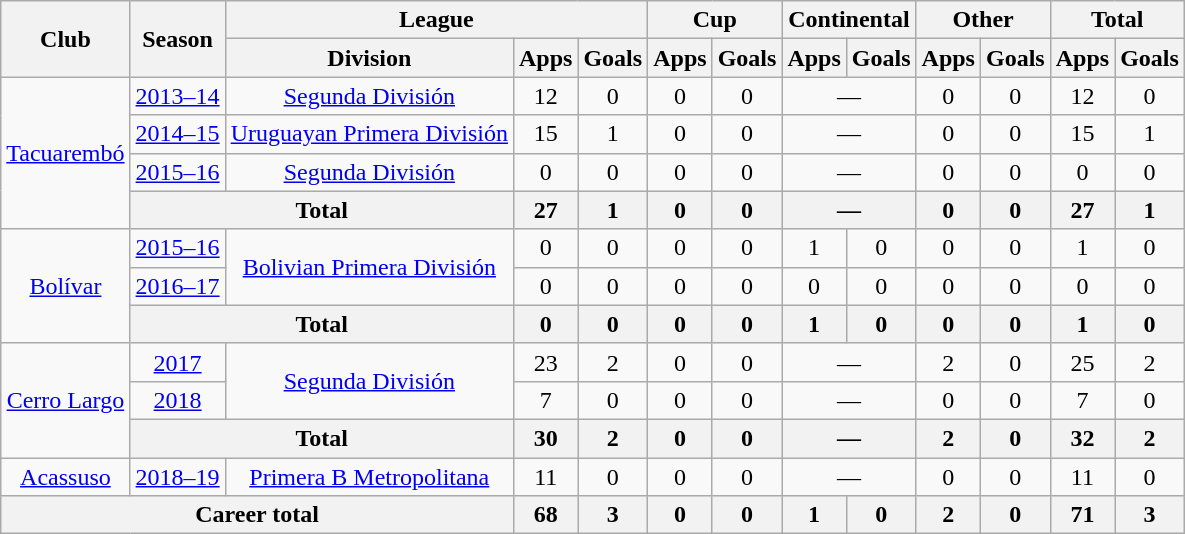<table class="wikitable" style="text-align:center">
<tr>
<th rowspan="2">Club</th>
<th rowspan="2">Season</th>
<th colspan="3">League</th>
<th colspan="2">Cup</th>
<th colspan="2">Continental</th>
<th colspan="2">Other</th>
<th colspan="2">Total</th>
</tr>
<tr>
<th>Division</th>
<th>Apps</th>
<th>Goals</th>
<th>Apps</th>
<th>Goals</th>
<th>Apps</th>
<th>Goals</th>
<th>Apps</th>
<th>Goals</th>
<th>Apps</th>
<th>Goals</th>
</tr>
<tr>
<td rowspan="4"><a href='#'>Tacuarembó</a></td>
<td><a href='#'>2013–14</a></td>
<td rowspan="1"><a href='#'>Segunda División</a></td>
<td>12</td>
<td>0</td>
<td>0</td>
<td>0</td>
<td colspan="2">—</td>
<td>0</td>
<td>0</td>
<td>12</td>
<td>0</td>
</tr>
<tr>
<td><a href='#'>2014–15</a></td>
<td rowspan="1"><a href='#'>Uruguayan Primera División</a></td>
<td>15</td>
<td>1</td>
<td>0</td>
<td>0</td>
<td colspan="2">—</td>
<td>0</td>
<td>0</td>
<td>15</td>
<td>1</td>
</tr>
<tr>
<td><a href='#'>2015–16</a></td>
<td rowspan="1"><a href='#'>Segunda División</a></td>
<td>0</td>
<td>0</td>
<td>0</td>
<td>0</td>
<td colspan="2">—</td>
<td>0</td>
<td>0</td>
<td>0</td>
<td>0</td>
</tr>
<tr>
<th colspan="2">Total</th>
<th>27</th>
<th>1</th>
<th>0</th>
<th>0</th>
<th colspan="2">—</th>
<th>0</th>
<th>0</th>
<th>27</th>
<th>1</th>
</tr>
<tr>
<td rowspan="3"><a href='#'>Bolívar</a></td>
<td><a href='#'>2015–16</a></td>
<td rowspan="2"><a href='#'>Bolivian Primera División</a></td>
<td>0</td>
<td>0</td>
<td>0</td>
<td>0</td>
<td>1</td>
<td>0</td>
<td>0</td>
<td>0</td>
<td>1</td>
<td>0</td>
</tr>
<tr>
<td><a href='#'>2016–17</a></td>
<td>0</td>
<td>0</td>
<td>0</td>
<td>0</td>
<td>0</td>
<td>0</td>
<td>0</td>
<td>0</td>
<td>0</td>
<td>0</td>
</tr>
<tr>
<th colspan="2">Total</th>
<th>0</th>
<th>0</th>
<th>0</th>
<th>0</th>
<th>1</th>
<th>0</th>
<th>0</th>
<th>0</th>
<th>1</th>
<th>0</th>
</tr>
<tr>
<td rowspan="3"><a href='#'>Cerro Largo</a></td>
<td><a href='#'>2017</a></td>
<td rowspan="2"><a href='#'>Segunda División</a></td>
<td>23</td>
<td>2</td>
<td>0</td>
<td>0</td>
<td colspan="2">—</td>
<td>2</td>
<td>0</td>
<td>25</td>
<td>2</td>
</tr>
<tr>
<td><a href='#'>2018</a></td>
<td>7</td>
<td>0</td>
<td>0</td>
<td>0</td>
<td colspan="2">—</td>
<td>0</td>
<td>0</td>
<td>7</td>
<td>0</td>
</tr>
<tr>
<th colspan="2">Total</th>
<th>30</th>
<th>2</th>
<th>0</th>
<th>0</th>
<th colspan="2">—</th>
<th>2</th>
<th>0</th>
<th>32</th>
<th>2</th>
</tr>
<tr>
<td rowspan="1"><a href='#'>Acassuso</a></td>
<td><a href='#'>2018–19</a></td>
<td rowspan="1"><a href='#'>Primera B Metropolitana</a></td>
<td>11</td>
<td>0</td>
<td>0</td>
<td>0</td>
<td colspan="2">—</td>
<td>0</td>
<td>0</td>
<td>11</td>
<td>0</td>
</tr>
<tr>
<th colspan="3">Career total</th>
<th>68</th>
<th>3</th>
<th>0</th>
<th>0</th>
<th>1</th>
<th>0</th>
<th>2</th>
<th>0</th>
<th>71</th>
<th>3</th>
</tr>
</table>
